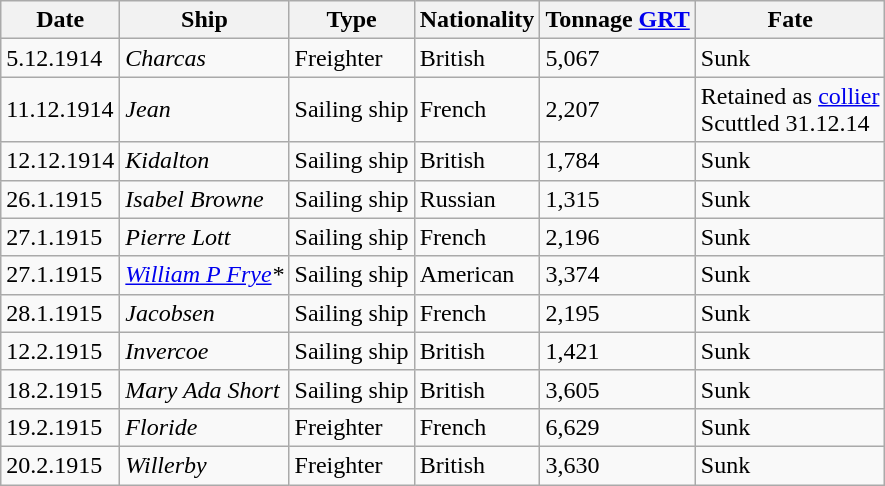<table class="wikitable">
<tr>
<th>Date</th>
<th>Ship</th>
<th>Type</th>
<th>Nationality</th>
<th>Tonnage <a href='#'>GRT</a></th>
<th>Fate</th>
</tr>
<tr>
<td>5.12.1914</td>
<td><em>Charcas</em></td>
<td>Freighter</td>
<td>British</td>
<td>5,067</td>
<td>Sunk</td>
</tr>
<tr>
<td>11.12.1914</td>
<td><em>Jean</em></td>
<td>Sailing ship</td>
<td>French</td>
<td>2,207</td>
<td>Retained as <a href='#'>collier</a><br> Scuttled 31.12.14</td>
</tr>
<tr>
<td>12.12.1914</td>
<td><em>Kidalton</em></td>
<td>Sailing ship</td>
<td>British</td>
<td>1,784</td>
<td>Sunk</td>
</tr>
<tr>
<td>26.1.1915</td>
<td><em>Isabel Browne</em></td>
<td>Sailing ship</td>
<td>Russian</td>
<td>1,315</td>
<td>Sunk</td>
</tr>
<tr>
<td>27.1.1915</td>
<td><em>Pierre Lott</em></td>
<td>Sailing ship</td>
<td>French</td>
<td>2,196</td>
<td>Sunk</td>
</tr>
<tr>
<td>27.1.1915</td>
<td><em><a href='#'>William P Frye</a>*</em></td>
<td>Sailing ship</td>
<td>American</td>
<td>3,374</td>
<td>Sunk</td>
</tr>
<tr>
<td>28.1.1915</td>
<td><em>Jacobsen</em></td>
<td>Sailing ship</td>
<td>French</td>
<td>2,195</td>
<td>Sunk</td>
</tr>
<tr>
<td>12.2.1915</td>
<td><em>Invercoe</em></td>
<td>Sailing ship</td>
<td>British</td>
<td>1,421</td>
<td>Sunk</td>
</tr>
<tr>
<td>18.2.1915</td>
<td><em>Mary Ada Short</em></td>
<td>Sailing ship</td>
<td>British</td>
<td>3,605</td>
<td>Sunk</td>
</tr>
<tr>
<td>19.2.1915</td>
<td><em>Floride</em></td>
<td>Freighter</td>
<td>French</td>
<td>6,629</td>
<td>Sunk</td>
</tr>
<tr>
<td>20.2.1915</td>
<td><em>Willerby</em></td>
<td>Freighter</td>
<td>British</td>
<td>3,630</td>
<td>Sunk</td>
</tr>
</table>
